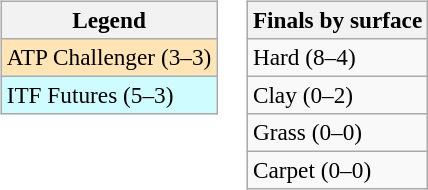<table>
<tr valign=top>
<td><br><table class=wikitable style=font-size:97%>
<tr>
<th>Legend</th>
</tr>
<tr bgcolor=moccasin>
<td>ATP Challenger (3–3)</td>
</tr>
<tr bgcolor=cffcff>
<td>ITF Futures (5–3)</td>
</tr>
</table>
</td>
<td><br><table class=wikitable style=font-size:97%>
<tr>
<th>Finals by surface</th>
</tr>
<tr>
<td>Hard (8–4)</td>
</tr>
<tr>
<td>Clay (0–2)</td>
</tr>
<tr>
<td>Grass (0–0)</td>
</tr>
<tr>
<td>Carpet (0–0)</td>
</tr>
</table>
</td>
</tr>
</table>
